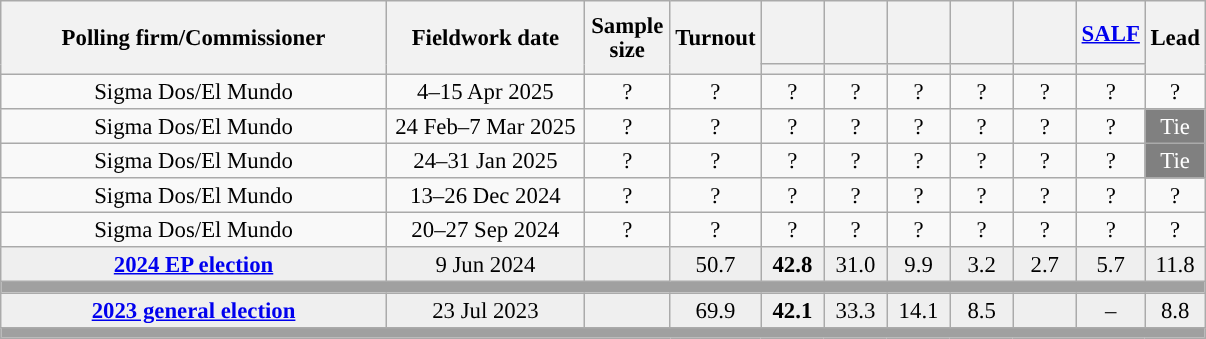<table class="wikitable collapsible collapsed" style="text-align:center; font-size:95%; line-height:16px;">
<tr style="height:42px;">
<th style="width:250px;" rowspan="2">Polling firm/Commissioner</th>
<th style="width:125px;" rowspan="2">Fieldwork date</th>
<th style="width:50px;" rowspan="2">Sample size</th>
<th style="width:45px;" rowspan="2">Turnout</th>
<th style="width:35px;"></th>
<th style="width:35px;"></th>
<th style="width:35px;"></th>
<th style="width:35px;"></th>
<th style="width:35px;"></th>
<th style="width:35px;"><a href='#'>SALF</a></th>
<th style="width:30px;" rowspan="2">Lead</th>
</tr>
<tr>
<th style="color:inherit;background:"></th>
<th style="color:inherit;background:"></th>
<th style="color:inherit;background:"></th>
<th style="color:inherit;background:"></th>
<th style="color:inherit;background:"></th>
<th style="color:inherit;background:"></th>
</tr>
<tr>
<td>Sigma Dos/El Mundo</td>
<td>4–15 Apr 2025</td>
<td>?</td>
<td>?</td>
<td>?<br></td>
<td>?<br></td>
<td>?<br></td>
<td>?<br></td>
<td>?<br></td>
<td>?<br></td>
<td style="background:">?</td>
</tr>
<tr>
<td>Sigma Dos/El Mundo</td>
<td>24 Feb–7 Mar 2025</td>
<td>?</td>
<td>?</td>
<td>?<br></td>
<td>?<br></td>
<td>?<br></td>
<td>?<br></td>
<td>?<br></td>
<td>?<br></td>
<td style="background:gray;color:white;">Tie</td>
</tr>
<tr>
<td>Sigma Dos/El Mundo</td>
<td>24–31 Jan 2025</td>
<td>?</td>
<td>?</td>
<td>?<br></td>
<td>?<br></td>
<td>?<br></td>
<td>?<br></td>
<td>?<br></td>
<td>?<br></td>
<td style="background:gray;color:white;">Tie</td>
</tr>
<tr>
<td>Sigma Dos/El Mundo</td>
<td>13–26 Dec 2024</td>
<td>?</td>
<td>?</td>
<td>?<br></td>
<td>?<br></td>
<td>?<br></td>
<td>?<br></td>
<td>?<br></td>
<td>?<br></td>
<td style="background:">?</td>
</tr>
<tr>
<td>Sigma Dos/El Mundo</td>
<td>20–27 Sep 2024</td>
<td>?</td>
<td>?</td>
<td>?<br></td>
<td>?<br></td>
<td>?<br></td>
<td>?<br></td>
<td>?<br></td>
<td>?<br></td>
<td style="background:">?</td>
</tr>
<tr style="background:#EFEFEF;">
<td><strong><a href='#'>2024 EP election</a></strong></td>
<td>9 Jun 2024</td>
<td></td>
<td>50.7</td>
<td><strong>42.8</strong><br></td>
<td>31.0<br></td>
<td>9.9<br></td>
<td>3.2<br></td>
<td>2.7<br></td>
<td>5.7<br></td>
<td style="background:">11.8</td>
</tr>
<tr>
<td colspan="11" style="background:#A0A0A0"></td>
</tr>
<tr style="background:#EFEFEF;">
<td><strong><a href='#'>2023 general election</a></strong></td>
<td>23 Jul 2023</td>
<td></td>
<td>69.9</td>
<td><strong>42.1</strong><br></td>
<td>33.3<br></td>
<td>14.1<br></td>
<td>8.5<br></td>
<td></td>
<td>–</td>
<td style="background:">8.8</td>
</tr>
<tr>
<td colspan="11" style="background:#A0A0A0"></td>
</tr>
</table>
